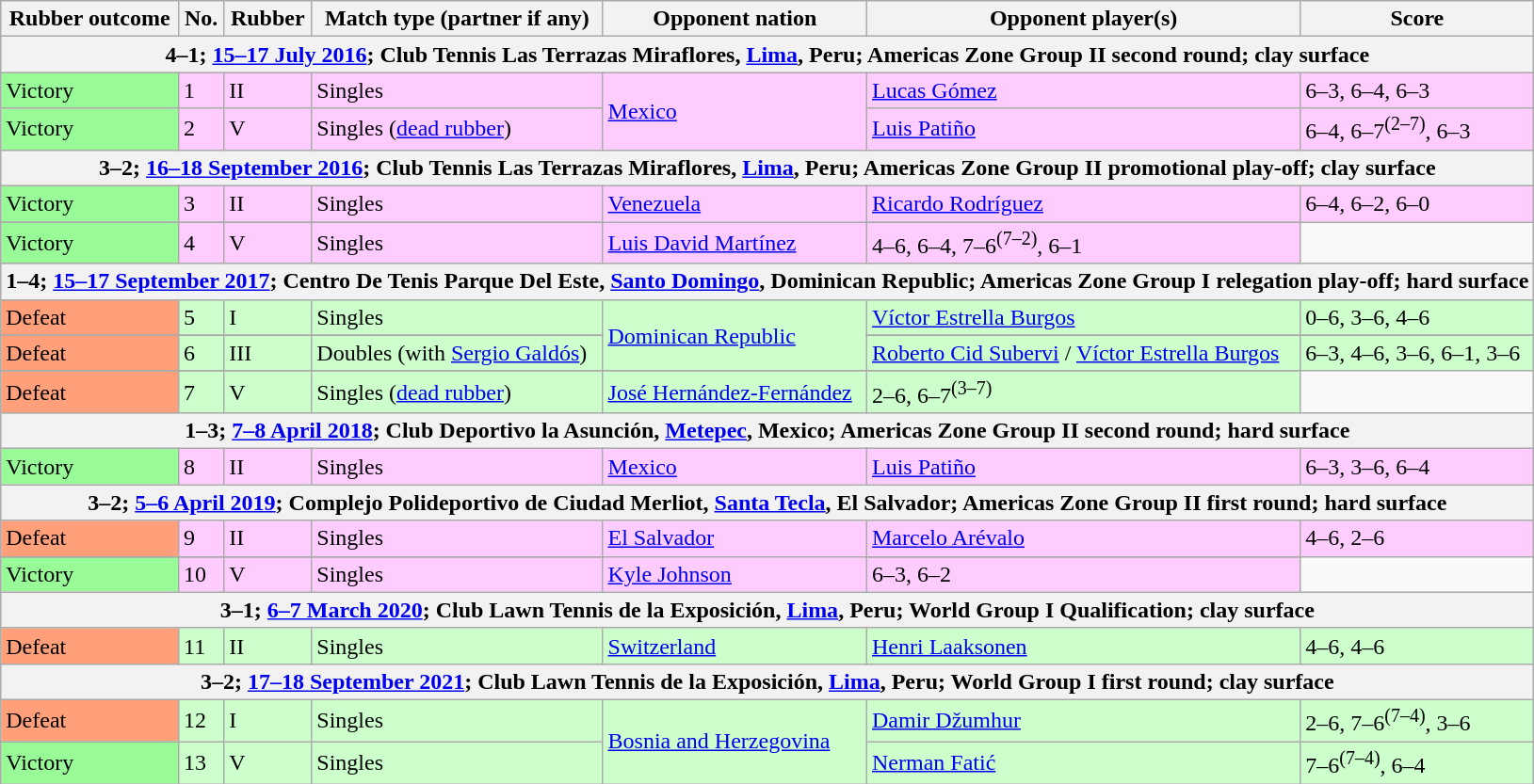<table class=wikitable>
<tr>
<th>Rubber outcome</th>
<th>No.</th>
<th>Rubber</th>
<th>Match type (partner if any)</th>
<th>Opponent nation</th>
<th>Opponent player(s)</th>
<th>Score</th>
</tr>
<tr>
<th colspan=7>4–1; <a href='#'>15–17 July 2016</a>; Club Tennis Las Terrazas Miraflores, <a href='#'>Lima</a>, Peru; Americas Zone Group II second round; clay surface</th>
</tr>
<tr bgcolor=#FFCCFF>
<td bgcolor=98FB98>Victory</td>
<td>1</td>
<td>II</td>
<td>Singles</td>
<td rowspan=2> <a href='#'>Mexico</a></td>
<td><a href='#'>Lucas Gómez</a></td>
<td>6–3, 6–4, 6–3</td>
</tr>
<tr bgcolor=#FFCCFF>
<td bgcolor=98FB98>Victory</td>
<td>2</td>
<td>V</td>
<td>Singles (<a href='#'>dead rubber</a>)</td>
<td><a href='#'>Luis Patiño</a></td>
<td>6–4, 6–7<sup>(2–7)</sup>, 6–3</td>
</tr>
<tr>
<th colspan=7>3–2; <a href='#'>16–18 September 2016</a>; Club Tennis Las Terrazas Miraflores, <a href='#'>Lima</a>, Peru; Americas Zone Group II promotional play-off; clay surface</th>
</tr>
<tr bgcolor=#FFCCFF>
<td bgcolor=98FB98>Victory</td>
<td>3</td>
<td>II</td>
<td>Singles</td>
<td rowspan=2> <a href='#'>Venezuela</a></td>
<td><a href='#'>Ricardo Rodríguez</a></td>
<td>6–4, 6–2, 6–0</td>
</tr>
<tr>
</tr>
<tr bgcolor=#FFCCFF>
<td bgcolor=98FB98>Victory</td>
<td>4</td>
<td>V</td>
<td>Singles</td>
<td><a href='#'>Luis David Martínez</a></td>
<td>4–6, 6–4, 7–6<sup>(7–2)</sup>, 6–1</td>
</tr>
<tr>
<th colspan=7>1–4; <a href='#'>15–17 September 2017</a>; Centro De Tenis Parque Del Este, <a href='#'>Santo Domingo</a>, Dominican Republic; Americas Zone Group I relegation play-off; hard surface</th>
</tr>
<tr bgcolor=#CCFFCC>
<td bgcolor=FFA07A>Defeat</td>
<td>5</td>
<td>I</td>
<td>Singles</td>
<td rowspan=3> <a href='#'>Dominican Republic</a></td>
<td><a href='#'>Víctor Estrella Burgos</a></td>
<td>0–6, 3–6, 4–6</td>
</tr>
<tr>
</tr>
<tr bgcolor=#CCFFCC>
<td bgcolor=FFA07A>Defeat</td>
<td>6</td>
<td>III</td>
<td>Doubles (with <a href='#'>Sergio Galdós</a>)</td>
<td><a href='#'>Roberto Cid Subervi</a> / <a href='#'>Víctor Estrella Burgos</a></td>
<td>6–3, 4–6, 3–6, 6–1, 3–6</td>
</tr>
<tr>
</tr>
<tr bgcolor=#CCFFCC>
<td bgcolor=FFA07A>Defeat</td>
<td>7</td>
<td>V</td>
<td>Singles (<a href='#'>dead rubber</a>)</td>
<td><a href='#'>José Hernández-Fernández</a></td>
<td>2–6, 6–7<sup>(3–7)</sup></td>
</tr>
<tr>
<th colspan=7>1–3; <a href='#'>7–8 April 2018</a>; Club Deportivo la Asunción, <a href='#'>Metepec</a>, Mexico; Americas Zone Group II second round; hard surface</th>
</tr>
<tr bgcolor=#FFCCFF>
<td bgcolor=98FB98>Victory</td>
<td>8</td>
<td>II</td>
<td>Singles</td>
<td> <a href='#'>Mexico</a></td>
<td><a href='#'>Luis Patiño</a></td>
<td>6–3, 3–6, 6–4</td>
</tr>
<tr>
<th colspan=7>3–2; <a href='#'>5–6 April 2019</a>; Complejo Polideportivo de Ciudad Merliot, <a href='#'>Santa Tecla</a>, El Salvador; Americas Zone Group II first round; hard surface</th>
</tr>
<tr bgcolor=#FFCCFF>
<td bgcolor=FFA07A>Defeat</td>
<td>9</td>
<td>II</td>
<td>Singles</td>
<td rowspan=2> <a href='#'>El Salvador</a></td>
<td><a href='#'>Marcelo Arévalo</a></td>
<td>4–6, 2–6</td>
</tr>
<tr>
</tr>
<tr bgcolor=#FFCCFF>
<td bgcolor=98FB98>Victory</td>
<td>10</td>
<td>V</td>
<td>Singles</td>
<td><a href='#'>Kyle Johnson</a></td>
<td>6–3, 6–2</td>
</tr>
<tr>
<th colspan=7>3–1; <a href='#'>6–7 March 2020</a>; Club Lawn Tennis de la Exposición, <a href='#'>Lima</a>, Peru; World Group I Qualification; clay surface</th>
</tr>
<tr bgcolor=#CCFFCC>
<td bgcolor=FFA07A>Defeat</td>
<td>11</td>
<td>II</td>
<td>Singles</td>
<td> <a href='#'>Switzerland</a></td>
<td><a href='#'>Henri Laaksonen</a></td>
<td>4–6, 4–6</td>
</tr>
<tr>
<th colspan=7>3–2; <a href='#'>17–18 September 2021</a>; Club Lawn Tennis de la Exposición, <a href='#'>Lima</a>, Peru; World Group I first round; clay surface</th>
</tr>
<tr bgcolor=#CCFFCC>
<td bgcolor=FFA07A>Defeat</td>
<td>12</td>
<td>I</td>
<td>Singles</td>
<td rowspan=2> <a href='#'>Bosnia and Herzegovina</a></td>
<td><a href='#'>Damir Džumhur</a></td>
<td>2–6, 7–6<sup>(7–4)</sup>, 3–6</td>
</tr>
<tr bgcolor=#CCFFCC>
<td bgcolor=98FB98>Victory</td>
<td>13</td>
<td>V</td>
<td>Singles</td>
<td><a href='#'>Nerman Fatić</a></td>
<td>7–6<sup>(7–4)</sup>, 6–4</td>
</tr>
</table>
